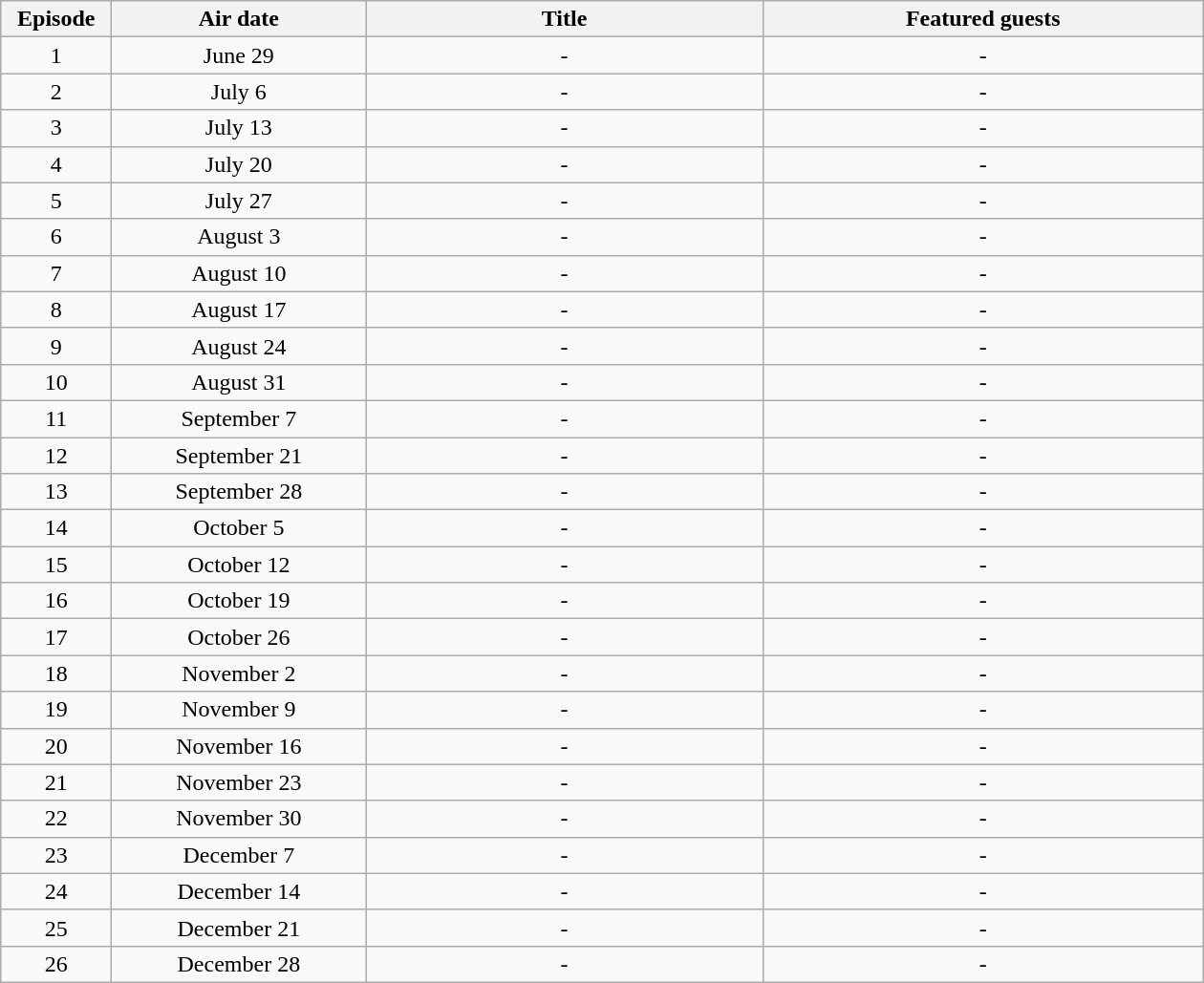<table class="wikitable" style="text-align:center;" width="840px">
<tr>
<th width="70">Episode</th>
<th width="170">Air date</th>
<th title="170">Title</th>
<th width="300">Featured guests</th>
</tr>
<tr>
<td>1</td>
<td>June 29</td>
<td>-</td>
<td>-</td>
</tr>
<tr>
<td>2</td>
<td>July 6</td>
<td>-</td>
<td>-</td>
</tr>
<tr>
<td>3</td>
<td>July 13</td>
<td>-</td>
<td>-</td>
</tr>
<tr>
<td>4</td>
<td>July 20</td>
<td>-</td>
<td>-</td>
</tr>
<tr>
<td>5</td>
<td>July 27</td>
<td>-</td>
<td>-</td>
</tr>
<tr>
<td>6</td>
<td>August 3</td>
<td>-</td>
<td>-</td>
</tr>
<tr>
<td>7</td>
<td>August 10</td>
<td>-</td>
<td>-</td>
</tr>
<tr>
<td>8</td>
<td>August 17</td>
<td>-</td>
<td>-</td>
</tr>
<tr>
<td>9</td>
<td>August 24</td>
<td>-</td>
<td>-</td>
</tr>
<tr>
<td>10</td>
<td>August 31</td>
<td>-</td>
<td>-</td>
</tr>
<tr>
<td>11</td>
<td>September 7</td>
<td>-</td>
<td>-</td>
</tr>
<tr>
<td>12</td>
<td>September 21</td>
<td>-</td>
<td>-</td>
</tr>
<tr>
<td>13</td>
<td>September 28</td>
<td>-</td>
<td>-</td>
</tr>
<tr>
<td>14</td>
<td>October 5</td>
<td>-</td>
<td>-</td>
</tr>
<tr>
<td>15</td>
<td>October 12</td>
<td>-</td>
<td>-</td>
</tr>
<tr>
<td>16</td>
<td>October 19</td>
<td>-</td>
<td>-</td>
</tr>
<tr>
<td>17</td>
<td>October 26</td>
<td>-</td>
<td>-</td>
</tr>
<tr>
<td>18</td>
<td>November 2</td>
<td>-</td>
<td>-</td>
</tr>
<tr>
<td>19</td>
<td>November 9</td>
<td>-</td>
<td>-</td>
</tr>
<tr>
<td>20</td>
<td>November 16</td>
<td>-</td>
<td>-</td>
</tr>
<tr>
<td>21</td>
<td>November 23</td>
<td>-</td>
<td>-</td>
</tr>
<tr>
<td>22</td>
<td>November 30</td>
<td>-</td>
<td>-</td>
</tr>
<tr>
<td>23</td>
<td>December 7</td>
<td>-</td>
<td>-</td>
</tr>
<tr>
<td>24</td>
<td>December 14</td>
<td>-</td>
<td>-</td>
</tr>
<tr>
<td>25</td>
<td>December 21</td>
<td>-</td>
<td>-</td>
</tr>
<tr>
<td>26</td>
<td>December 28</td>
<td>-</td>
<td>-</td>
</tr>
</table>
